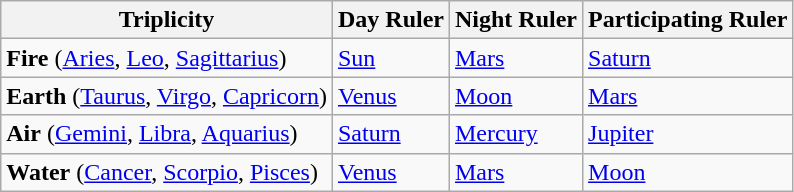<table class="wikitable">
<tr>
<th>Triplicity</th>
<th>Day Ruler</th>
<th>Night Ruler</th>
<th>Participating Ruler</th>
</tr>
<tr>
<td><strong>Fire</strong> (<a href='#'>Aries</a>, <a href='#'>Leo</a>, <a href='#'>Sagittarius</a>)</td>
<td><a href='#'>Sun</a></td>
<td><a href='#'>Mars</a></td>
<td><a href='#'>Saturn</a></td>
</tr>
<tr>
<td><strong>Earth</strong> (<a href='#'>Taurus</a>, <a href='#'>Virgo</a>, <a href='#'>Capricorn</a>)</td>
<td><a href='#'>Venus</a></td>
<td><a href='#'>Moon</a></td>
<td><a href='#'>Mars</a></td>
</tr>
<tr>
<td><strong>Air</strong> (<a href='#'>Gemini</a>, <a href='#'>Libra</a>, <a href='#'>Aquarius</a>)</td>
<td><a href='#'>Saturn</a></td>
<td><a href='#'>Mercury</a></td>
<td><a href='#'>Jupiter</a></td>
</tr>
<tr>
<td><strong>Water</strong> (<a href='#'>Cancer</a>, <a href='#'>Scorpio</a>, <a href='#'>Pisces</a>)</td>
<td><a href='#'>Venus</a></td>
<td><a href='#'>Mars</a></td>
<td><a href='#'>Moon</a></td>
</tr>
</table>
